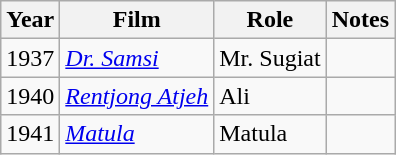<table class="wikitable">
<tr>
<th>Year</th>
<th>Film</th>
<th>Role</th>
<th>Notes</th>
</tr>
<tr>
<td>1937</td>
<td><em><a href='#'>Dr. Samsi</a></em></td>
<td>Mr. Sugiat</td>
<td></td>
</tr>
<tr>
<td>1940</td>
<td><em><a href='#'>Rentjong Atjeh</a></em></td>
<td>Ali</td>
<td></td>
</tr>
<tr>
<td>1941</td>
<td><em><a href='#'>Matula</a></em></td>
<td>Matula</td>
<td></td>
</tr>
</table>
